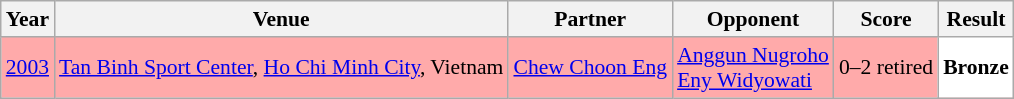<table class="sortable wikitable" style="font-size: 90%;">
<tr>
<th>Year</th>
<th>Venue</th>
<th>Partner</th>
<th>Opponent</th>
<th>Score</th>
<th>Result</th>
</tr>
<tr style="background:#FFAAAA">
<td align="center"><a href='#'>2003</a></td>
<td align="left"><a href='#'>Tan Binh Sport Center</a>, <a href='#'>Ho Chi Minh City</a>, Vietnam</td>
<td align="left"> <a href='#'>Chew Choon Eng</a></td>
<td align="left"> <a href='#'>Anggun Nugroho</a><br> <a href='#'>Eny Widyowati</a></td>
<td align="left">0–2 retired</td>
<td style="text-align:left; background:white"> <strong>Bronze</strong></td>
</tr>
</table>
